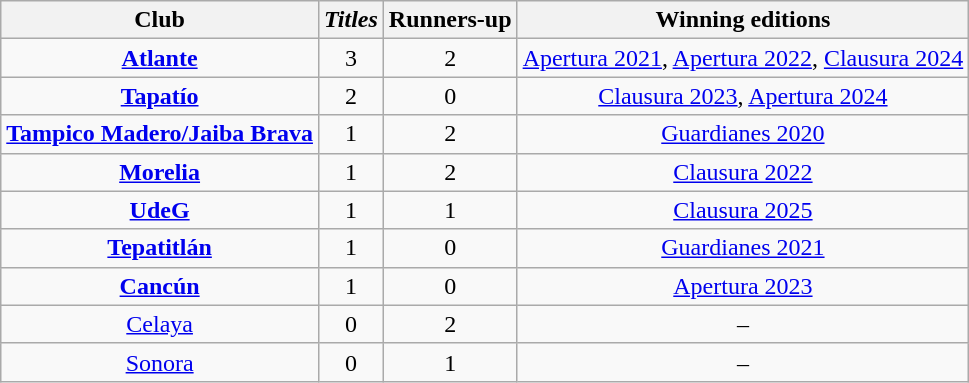<table class="wikitable" style="text-align: center;">
<tr>
<th>Club</th>
<th><em>Titles</em></th>
<th>Runners-up</th>
<th>Winning editions</th>
</tr>
<tr>
<td><strong><a href='#'>Atlante</a></strong></td>
<td>3</td>
<td>2</td>
<td><a href='#'>Apertura 2021</a>, <a href='#'>Apertura 2022</a>, <a href='#'>Clausura 2024</a></td>
</tr>
<tr>
<td><strong><a href='#'>Tapatío</a></strong></td>
<td>2</td>
<td>0</td>
<td><a href='#'>Clausura 2023</a>, <a href='#'>Apertura 2024</a></td>
</tr>
<tr>
<td><strong><a href='#'>Tampico Madero/Jaiba Brava</a></strong></td>
<td>1</td>
<td>2</td>
<td><a href='#'>Guardianes 2020</a></td>
</tr>
<tr>
<td><strong><a href='#'>Morelia</a></strong></td>
<td>1</td>
<td>2</td>
<td><a href='#'>Clausura 2022</a></td>
</tr>
<tr>
<td><strong><a href='#'>UdeG</a></strong></td>
<td>1</td>
<td>1</td>
<td><a href='#'>Clausura 2025</a></td>
</tr>
<tr>
<td><strong><a href='#'>Tepatitlán</a></strong></td>
<td>1</td>
<td>0</td>
<td><a href='#'>Guardianes 2021</a></td>
</tr>
<tr>
<td><strong><a href='#'>Cancún</a></strong></td>
<td>1</td>
<td>0</td>
<td><a href='#'>Apertura 2023</a></td>
</tr>
<tr>
<td><a href='#'>Celaya</a></td>
<td>0</td>
<td>2</td>
<td>–</td>
</tr>
<tr>
<td><a href='#'>Sonora</a></td>
<td>0</td>
<td>1</td>
<td>–</td>
</tr>
</table>
